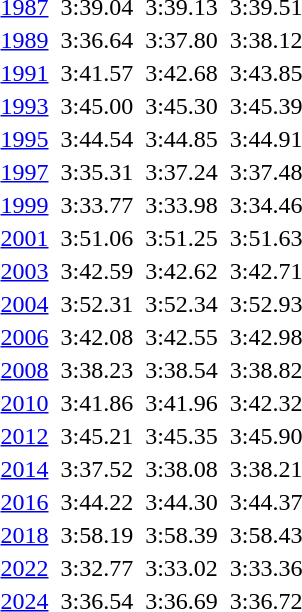<table>
<tr valign="top">
<td><a href='#'>1987</a><br></td>
<td></td>
<td>3:39.04 </td>
<td></td>
<td>3:39.13</td>
<td></td>
<td>3:39.51 </td>
</tr>
<tr valign="top">
<td><a href='#'>1989</a><br></td>
<td></td>
<td>3:36.64 </td>
<td></td>
<td>3:37.80 </td>
<td></td>
<td>3:38.12 </td>
</tr>
<tr valign="top">
<td><a href='#'>1991</a><br></td>
<td></td>
<td>3:41.57</td>
<td></td>
<td>3:42.68</td>
<td></td>
<td>3:43.85</td>
</tr>
<tr valign="top">
<td><a href='#'>1993</a><br></td>
<td></td>
<td>3:45.00</td>
<td></td>
<td>3:45.30</td>
<td></td>
<td>3:45.39</td>
</tr>
<tr valign="top">
<td><a href='#'>1995</a><br></td>
<td></td>
<td>3:44.54</td>
<td></td>
<td>3:44.85</td>
<td></td>
<td>3:44.91</td>
</tr>
<tr valign="top">
<td><a href='#'>1997</a><br></td>
<td></td>
<td>3:35.31 </td>
<td></td>
<td>3:37.24</td>
<td></td>
<td>3:37.48</td>
</tr>
<tr valign="top">
<td><a href='#'>1999</a><br></td>
<td></td>
<td>3:33.77  </td>
<td></td>
<td>3:33.98</td>
<td></td>
<td>3:34.46</td>
</tr>
<tr valign="top">
<td><a href='#'>2001</a><br></td>
<td></td>
<td>3:51.06</td>
<td></td>
<td>3:51.25</td>
<td></td>
<td>3:51.63</td>
</tr>
<tr valign="top">
<td><a href='#'>2003</a><br></td>
<td></td>
<td>3:42.59</td>
<td></td>
<td>3:42.62</td>
<td></td>
<td>3:42.71</td>
</tr>
<tr valign="top">
<td><a href='#'>2004</a><br></td>
<td></td>
<td>3:52.31</td>
<td></td>
<td>3:52.34</td>
<td></td>
<td>3:52.93</td>
</tr>
<tr valign="top">
<td><a href='#'>2006</a><br></td>
<td></td>
<td>3:42.08</td>
<td></td>
<td>3:42.55</td>
<td></td>
<td>3:42.98</td>
</tr>
<tr valign="top">
<td><a href='#'>2008</a><br></td>
<td></td>
<td>3:38.23</td>
<td></td>
<td>3:38.54</td>
<td></td>
<td>3:38.82</td>
</tr>
<tr valign="top">
<td><a href='#'>2010</a><br></td>
<td></td>
<td>3:41.86</td>
<td></td>
<td>3:41.96</td>
<td></td>
<td>3:42.32</td>
</tr>
<tr valign="top">
<td><a href='#'>2012</a><br></td>
<td></td>
<td>3:45.21</td>
<td></td>
<td>3:45.35</td>
<td></td>
<td>3:45.90</td>
</tr>
<tr valign="top">
<td><a href='#'>2014</a><br></td>
<td></td>
<td>3:37.52</td>
<td></td>
<td>3:38.08</td>
<td></td>
<td>3:38.21</td>
</tr>
<tr valign="top">
<td><a href='#'>2016</a><br></td>
<td></td>
<td>3:44.22</td>
<td></td>
<td>3:44.30</td>
<td></td>
<td>3:44.37</td>
</tr>
<tr valign="top">
<td><a href='#'>2018</a><br></td>
<td></td>
<td>3:58.19</td>
<td></td>
<td>3:58.39</td>
<td></td>
<td>3:58.43</td>
</tr>
<tr valign="top">
<td><a href='#'>2022</a><br></td>
<td></td>
<td>3:32.77 </td>
<td></td>
<td>3:33.02</td>
<td></td>
<td>3:33.36 </td>
</tr>
<tr valign="top">
<td><a href='#'>2024</a><br></td>
<td></td>
<td>3:36.54 </td>
<td></td>
<td>3:36.69 </td>
<td></td>
<td>3:36.72</td>
</tr>
</table>
